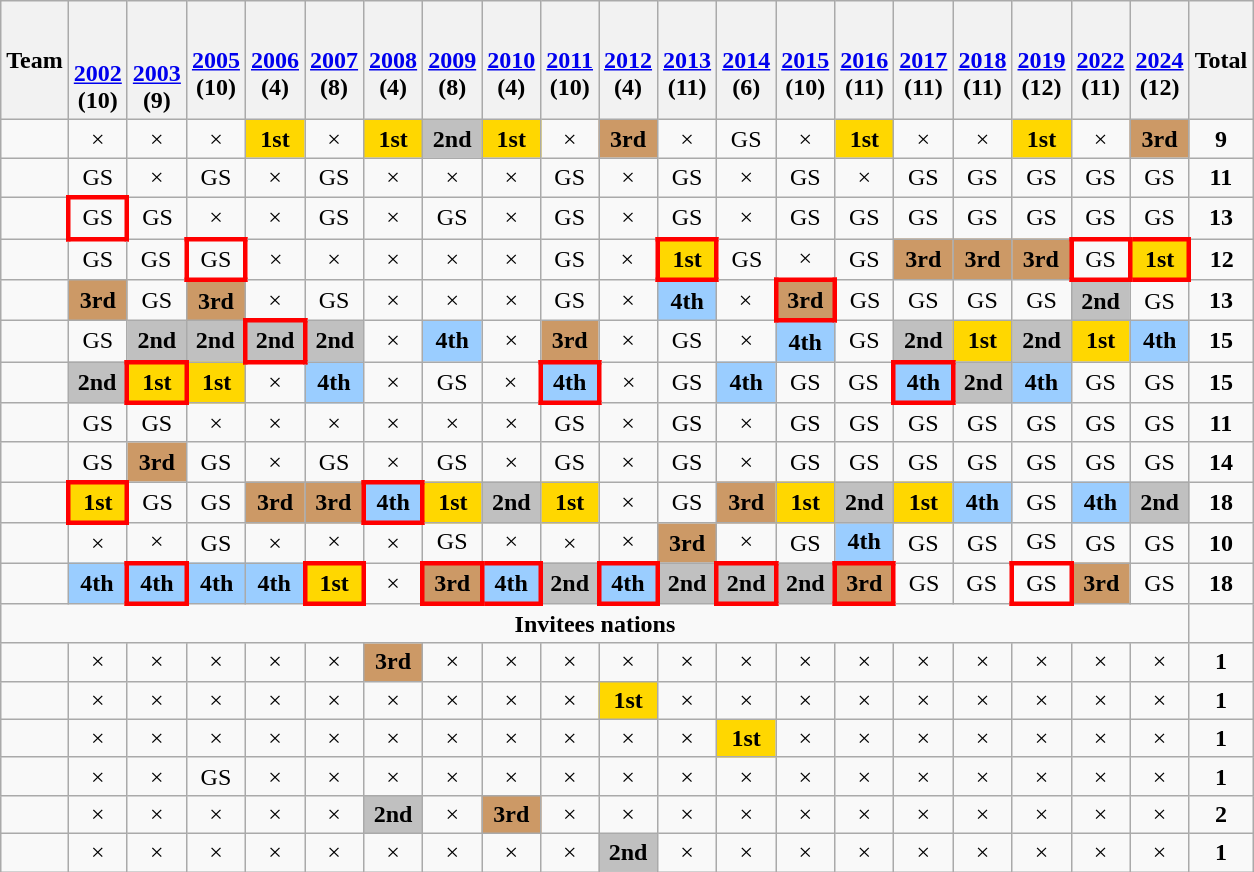<table class="wikitable" style="text-align: center;">
<tr>
<th>Team</th>
<th> <br>  <br><a href='#'>2002</a> <br> (10)</th>
<th> <br>  <br><a href='#'>2003</a> <br> (9)</th>
<th> <br> <a href='#'>2005</a> <br> (10)</th>
<th> <br> <a href='#'>2006</a> <br> (4)</th>
<th> <br> <a href='#'>2007</a> <br> (8)</th>
<th> <br> <a href='#'>2008</a> <br> (4)</th>
<th> <br> <a href='#'>2009</a> <br> (8)</th>
<th> <br> <a href='#'>2010</a> <br> (4)</th>
<th> <br> <a href='#'>2011</a> <br> (10)</th>
<th> <br> <a href='#'>2012</a> <br> (4)</th>
<th> <br> <a href='#'>2013</a> <br> (11)</th>
<th> <br> <a href='#'>2014</a> <br> (6)</th>
<th> <br> <a href='#'>2015</a> <br> (10)</th>
<th> <br> <a href='#'>2016</a> <br> (11)</th>
<th> <br> <a href='#'>2017</a> <br> (11)</th>
<th> <br> <a href='#'>2018</a> <br> (11)</th>
<th> <br> <a href='#'>2019</a> <br> (12)</th>
<th> <br> <a href='#'>2022</a> <br> (11)</th>
<th> <br> <a href='#'>2024</a> <br> (12)</th>
<th>Total</th>
</tr>
<tr>
<td align=left></td>
<td>×</td>
<td>×</td>
<td>×</td>
<td bgcolor=gold><strong>1st</strong></td>
<td>×</td>
<td bgcolor=gold><strong>1st</strong></td>
<td bgcolor=silver><strong>2nd</strong></td>
<td bgcolor=gold><strong>1st</strong></td>
<td>×</td>
<td bgcolor=cc9966><strong>3rd</strong></td>
<td>×</td>
<td>GS</td>
<td>×</td>
<td bgcolor=gold><strong>1st</strong></td>
<td>×</td>
<td>×</td>
<td bgcolor=gold><strong>1st</strong></td>
<td>×</td>
<td bgcolor=cc9966><strong>3rd</strong></td>
<td><strong>9</strong></td>
</tr>
<tr>
<td align=left></td>
<td>GS</td>
<td>×</td>
<td>GS</td>
<td>×</td>
<td>GS</td>
<td>×</td>
<td>×</td>
<td>×</td>
<td>GS</td>
<td>×</td>
<td>GS</td>
<td>×</td>
<td>GS</td>
<td>×</td>
<td>GS</td>
<td>GS</td>
<td>GS</td>
<td>GS</td>
<td>GS</td>
<td><strong>11</strong></td>
</tr>
<tr>
<td align=left></td>
<td style="border:3px solid red;">GS</td>
<td>GS</td>
<td>×</td>
<td>×</td>
<td>GS</td>
<td>×</td>
<td>GS</td>
<td>×</td>
<td>GS</td>
<td>×</td>
<td>GS</td>
<td>×</td>
<td>GS</td>
<td>GS</td>
<td>GS</td>
<td>GS</td>
<td>GS</td>
<td>GS</td>
<td>GS</td>
<td><strong>13</strong></td>
</tr>
<tr>
<td align=left></td>
<td>GS</td>
<td>GS</td>
<td style="border:3px solid red;">GS</td>
<td>×</td>
<td>×</td>
<td>×</td>
<td>×</td>
<td>×</td>
<td>GS</td>
<td>×</td>
<td style="border:3px solid red;" bgcolor=gold><strong>1st</strong></td>
<td>GS</td>
<td>×</td>
<td>GS</td>
<td bgcolor=cc9966><strong>3rd</strong></td>
<td bgcolor=cc9966><strong>3rd</strong></td>
<td bgcolor=cc9966><strong>3rd</strong></td>
<td style="border:3px solid red;">GS</td>
<td style="border:3px solid red;" bgcolor=gold><strong>1st</strong></td>
<td><strong>12</strong></td>
</tr>
<tr>
<td align=left></td>
<td bgcolor=cc9966><strong>3rd</strong></td>
<td>GS</td>
<td bgcolor=cc9966><strong>3rd</strong></td>
<td>×</td>
<td>GS</td>
<td>×</td>
<td>×</td>
<td>×</td>
<td>GS</td>
<td>×</td>
<td bgcolor=9acdff><strong>4th</strong></td>
<td>×</td>
<td style="border:3px solid red;" bgcolor=cc9966><strong>3rd</strong></td>
<td>GS</td>
<td>GS</td>
<td>GS</td>
<td>GS</td>
<td bgcolor=silver><strong>2nd</strong></td>
<td>GS</td>
<td><strong>13</strong></td>
</tr>
<tr>
<td align=left></td>
<td>GS</td>
<td bgcolor=silver><strong>2nd</strong></td>
<td bgcolor=silver><strong>2nd</strong></td>
<td style="border:3px solid red;" bgcolor=silver><strong>2nd</strong></td>
<td bgcolor=silver><strong>2nd</strong></td>
<td>×</td>
<td bgcolor=9acdff><strong>4th</strong></td>
<td>×</td>
<td bgcolor=cc9966><strong>3rd</strong></td>
<td>×</td>
<td>GS</td>
<td>×</td>
<td bgcolor=9acdff><strong>4th</strong></td>
<td>GS</td>
<td bgcolor=silver><strong>2nd</strong></td>
<td bgcolor=gold><strong>1st</strong></td>
<td bgcolor=silver><strong>2nd</strong></td>
<td bgcolor=gold><strong>1st</strong></td>
<td bgcolor=9acdff><strong>4th</strong></td>
<td><strong>15</strong></td>
</tr>
<tr>
<td align=left></td>
<td bgcolor=silver><strong>2nd</strong></td>
<td style="border:3px solid red;" bgcolor=gold><strong>1st</strong></td>
<td bgcolor=gold><strong>1st</strong></td>
<td>×</td>
<td bgcolor=9acdff><strong>4th</strong></td>
<td>×</td>
<td>GS</td>
<td>×</td>
<td style="border:3px solid red;" bgcolor=9acdff><strong>4th</strong></td>
<td>×</td>
<td>GS</td>
<td bgcolor=9acdff><strong>4th</strong></td>
<td>GS</td>
<td>GS</td>
<td style="border:3px solid red;" bgcolor=9acdff><strong>4th</strong></td>
<td bgcolor=silver><strong>2nd</strong></td>
<td bgcolor=9acdff><strong>4th</strong></td>
<td>GS</td>
<td>GS</td>
<td><strong>15</strong></td>
</tr>
<tr>
<td align=left></td>
<td>GS</td>
<td>GS</td>
<td>×</td>
<td>×</td>
<td>×</td>
<td>×</td>
<td>×</td>
<td>×</td>
<td>GS</td>
<td>×</td>
<td>GS</td>
<td>×</td>
<td>GS</td>
<td>GS</td>
<td>GS</td>
<td>GS</td>
<td>GS</td>
<td>GS</td>
<td>GS</td>
<td><strong>11</strong></td>
</tr>
<tr>
<td align=left></td>
<td>GS</td>
<td bgcolor=cc9966><strong>3rd</strong></td>
<td>GS</td>
<td>×</td>
<td>GS</td>
<td>×</td>
<td>GS</td>
<td>×</td>
<td>GS</td>
<td>×</td>
<td>GS</td>
<td>×</td>
<td>GS</td>
<td>GS</td>
<td>GS</td>
<td>GS</td>
<td>GS</td>
<td>GS</td>
<td>GS</td>
<td><strong>14</strong></td>
</tr>
<tr>
<td align=left></td>
<td style="border:3px solid red;" bgcolor=gold><strong>1st</strong></td>
<td>GS</td>
<td>GS</td>
<td bgcolor=cc9966><strong>3rd</strong></td>
<td bgcolor=cc9966><strong>3rd</strong></td>
<td style="border:3px solid red;" bgcolor=9acdff><strong>4th</strong></td>
<td bgcolor=gold><strong>1st</strong></td>
<td bgcolor=silver><strong>2nd</strong></td>
<td bgcolor=gold><strong>1st</strong></td>
<td>×</td>
<td>GS</td>
<td bgcolor=cc9966><strong>3rd</strong></td>
<td bgcolor=gold><strong>1st</strong></td>
<td bgcolor=silver><strong>2nd</strong></td>
<td bgcolor=gold><strong>1st</strong></td>
<td bgcolor=9acdff><strong>4th</strong></td>
<td>GS</td>
<td bgcolor=9acdff><strong>4th</strong></td>
<td bgcolor=silver><strong>2nd</strong></td>
<td><strong>18</strong></td>
</tr>
<tr>
<td align=left></td>
<td>×</td>
<td>×</td>
<td>GS</td>
<td>×</td>
<td>×</td>
<td>×</td>
<td>GS</td>
<td>×</td>
<td>×</td>
<td>×</td>
<td bgcolor=cc9966><strong>3rd</strong></td>
<td>×</td>
<td>GS</td>
<td bgcolor=9acdff><strong>4th</strong></td>
<td>GS</td>
<td>GS</td>
<td>GS</td>
<td>GS</td>
<td>GS</td>
<td><strong>10</strong></td>
</tr>
<tr>
<td align=left></td>
<td bgcolor=9acdff><strong>4th</strong></td>
<td style="border:3px solid red;" bgcolor=9acdff><strong>4th</strong></td>
<td bgcolor=9acdff><strong>4th</strong></td>
<td bgcolor=9acdff><strong>4th</strong></td>
<td style="border:3px solid red;" bgcolor=gold><strong>1st</strong></td>
<td>×</td>
<td style="border:3px solid red;" bgcolor=cc9966><strong>3rd</strong></td>
<td style="border:3px solid red;" bgcolor=9acdff><strong>4th</strong></td>
<td bgcolor=silver><strong>2nd</strong></td>
<td style="border:3px solid red;" bgcolor=9acdff><strong>4th</strong></td>
<td bgcolor=silver><strong>2nd</strong></td>
<td style="border:3px solid red;" bgcolor=silver><strong>2nd</strong></td>
<td bgcolor=silver><strong>2nd</strong></td>
<td style="border:3px solid red;" bgcolor=cc9966><strong>3rd</strong></td>
<td>GS</td>
<td>GS</td>
<td style="border:3px solid red;">GS</td>
<td bgcolor=cc9966><strong>3rd</strong></td>
<td>GS</td>
<td><strong>18</strong></td>
</tr>
<tr>
<td colspan=20><strong>Invitees nations</strong></td>
</tr>
<tr>
<td align=left></td>
<td>×</td>
<td>×</td>
<td>×</td>
<td>×</td>
<td>×</td>
<td bgcolor=cc9966><strong>3rd</strong></td>
<td>×</td>
<td>×</td>
<td>×</td>
<td>×</td>
<td>×</td>
<td>×</td>
<td>×</td>
<td>×</td>
<td>×</td>
<td>×</td>
<td>×</td>
<td>×</td>
<td>×</td>
<td><strong>1</strong></td>
</tr>
<tr>
<td align=left></td>
<td>×</td>
<td>×</td>
<td>×</td>
<td>×</td>
<td>×</td>
<td>×</td>
<td>×</td>
<td>×</td>
<td>×</td>
<td bgcolor=gold><strong>1st</strong></td>
<td>×</td>
<td>×</td>
<td>×</td>
<td>×</td>
<td>×</td>
<td>×</td>
<td>×</td>
<td>×</td>
<td>×</td>
<td><strong>1</strong></td>
</tr>
<tr>
<td align=left></td>
<td>×</td>
<td>×</td>
<td>×</td>
<td>×</td>
<td>×</td>
<td>×</td>
<td>×</td>
<td>×</td>
<td>×</td>
<td>×</td>
<td>×</td>
<td bgcolor=gold><strong>1st</strong></td>
<td>×</td>
<td>×</td>
<td>×</td>
<td>×</td>
<td>×</td>
<td>×</td>
<td>×</td>
<td><strong>1</strong></td>
</tr>
<tr>
<td align=left></td>
<td>×</td>
<td>×</td>
<td>GS</td>
<td>×</td>
<td>×</td>
<td>×</td>
<td>×</td>
<td>×</td>
<td>×</td>
<td>×</td>
<td>×</td>
<td>×</td>
<td>×</td>
<td>×</td>
<td>×</td>
<td>×</td>
<td>×</td>
<td>×</td>
<td>×</td>
<td><strong>1</strong></td>
</tr>
<tr>
<td align=left></td>
<td>×</td>
<td>×</td>
<td>×</td>
<td>×</td>
<td>×</td>
<td bgcolor=silver><strong>2nd</strong></td>
<td>×</td>
<td bgcolor=cc9966><strong>3rd</strong></td>
<td>×</td>
<td>×</td>
<td>×</td>
<td>×</td>
<td>×</td>
<td>×</td>
<td>×</td>
<td>×</td>
<td>×</td>
<td>×</td>
<td>×</td>
<td><strong>2</strong></td>
</tr>
<tr>
<td align=left></td>
<td>×</td>
<td>×</td>
<td>×</td>
<td>×</td>
<td>×</td>
<td>×</td>
<td>×</td>
<td>×</td>
<td>×</td>
<td bgcolor=silver><strong>2nd</strong></td>
<td>×</td>
<td>×</td>
<td>×</td>
<td>×</td>
<td>×</td>
<td>×</td>
<td>×</td>
<td>×</td>
<td>×</td>
<td><strong>1</strong></td>
</tr>
</table>
